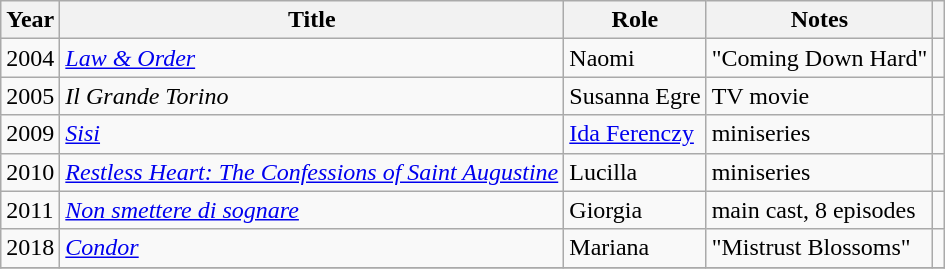<table class="wikitable sortable">
<tr>
<th>Year</th>
<th>Title</th>
<th>Role</th>
<th class="unsortable">Notes</th>
<th scope="col" class="unsortable"></th>
</tr>
<tr>
<td>2004</td>
<td><em><a href='#'>Law & Order</a></em></td>
<td>Naomi</td>
<td>"Coming Down Hard"</td>
<td></td>
</tr>
<tr>
<td>2005</td>
<td><em>Il Grande Torino</em></td>
<td>Susanna Egre</td>
<td>TV movie</td>
<td></td>
</tr>
<tr>
<td>2009</td>
<td><em><a href='#'>Sisi</a></em></td>
<td><a href='#'>Ida Ferenczy</a></td>
<td>miniseries</td>
<td></td>
</tr>
<tr>
<td>2010</td>
<td><em><a href='#'>Restless Heart: The Confessions of Saint Augustine</a></em></td>
<td>Lucilla</td>
<td>miniseries</td>
<td></td>
</tr>
<tr>
<td>2011</td>
<td><em><a href='#'>Non smettere di sognare</a></em></td>
<td>Giorgia</td>
<td>main cast, 8 episodes</td>
<td></td>
</tr>
<tr>
<td>2018</td>
<td><em><a href='#'>Condor</a></em></td>
<td>Mariana</td>
<td>"Mistrust Blossoms"</td>
<td></td>
</tr>
<tr>
</tr>
</table>
